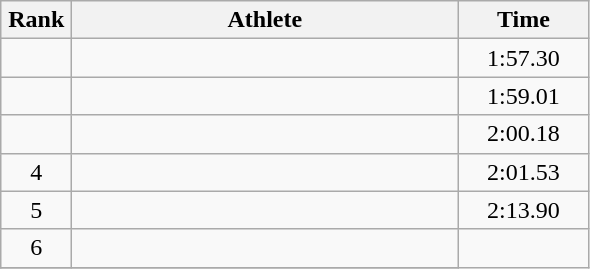<table class=wikitable style="text-align:center">
<tr>
<th width=40>Rank</th>
<th width=250>Athlete</th>
<th width=80>Time</th>
</tr>
<tr>
<td></td>
<td align=left></td>
<td>1:57.30</td>
</tr>
<tr>
<td></td>
<td align=left></td>
<td>1:59.01</td>
</tr>
<tr>
<td></td>
<td align=left></td>
<td>2:00.18</td>
</tr>
<tr>
<td>4</td>
<td align=left></td>
<td>2:01.53</td>
</tr>
<tr>
<td>5</td>
<td align=left></td>
<td>2:13.90</td>
</tr>
<tr>
<td>6</td>
<td align=left></td>
</tr>
<tr>
</tr>
</table>
